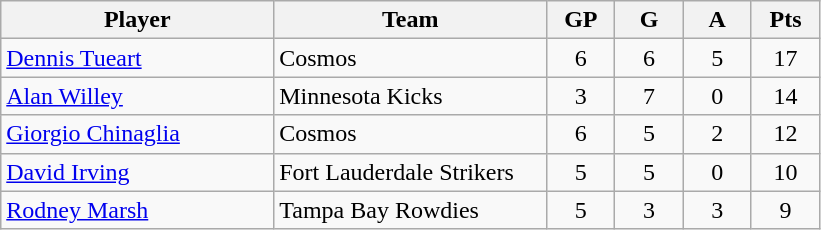<table class="wikitable">
<tr>
<th width="30%">Player</th>
<th width="30%">Team</th>
<th width="7.5%">GP</th>
<th width="7.5%">G</th>
<th width="7.5%">A</th>
<th width="7.5%">Pts</th>
</tr>
<tr align=center>
<td align=left><a href='#'>Dennis Tueart</a></td>
<td align=left>Cosmos</td>
<td>6</td>
<td>6</td>
<td>5</td>
<td>17</td>
</tr>
<tr align=center>
<td align=left><a href='#'>Alan Willey</a></td>
<td align=left>Minnesota Kicks</td>
<td>3</td>
<td>7</td>
<td>0</td>
<td>14</td>
</tr>
<tr align=center>
<td align=left><a href='#'>Giorgio Chinaglia</a></td>
<td align=left>Cosmos</td>
<td>6</td>
<td>5</td>
<td>2</td>
<td>12</td>
</tr>
<tr align=center>
<td align=left><a href='#'>David Irving</a></td>
<td align=left>Fort Lauderdale Strikers</td>
<td>5</td>
<td>5</td>
<td>0</td>
<td>10</td>
</tr>
<tr align=center>
<td align=left><a href='#'>Rodney Marsh</a></td>
<td align=left>Tampa Bay Rowdies</td>
<td>5</td>
<td>3</td>
<td>3</td>
<td>9</td>
</tr>
</table>
